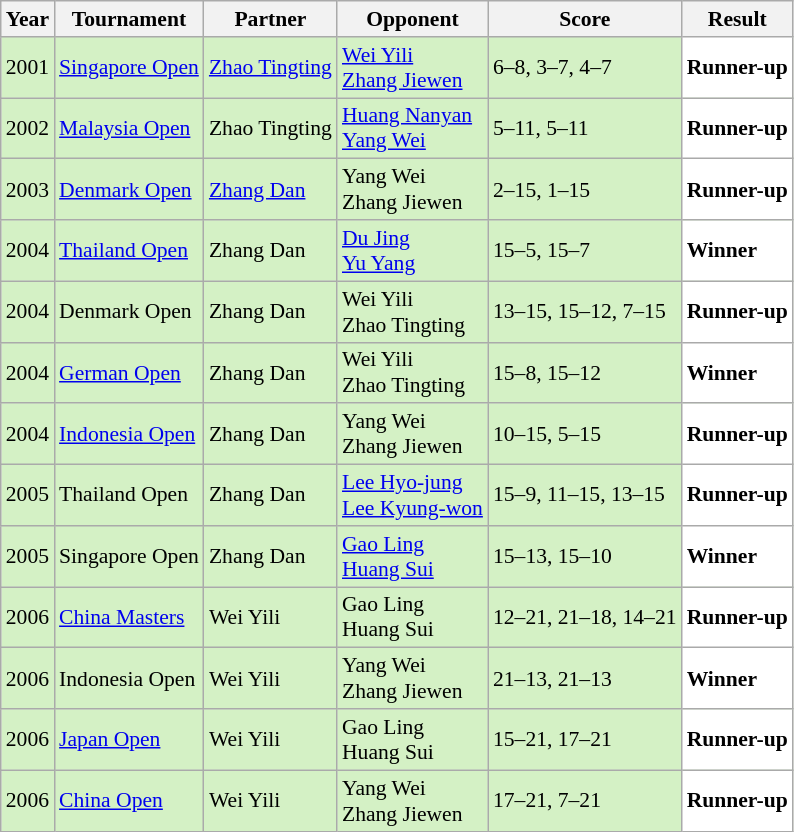<table class="sortable wikitable" style="font-size: 90%;">
<tr>
<th>Year</th>
<th>Tournament</th>
<th>Partner</th>
<th>Opponent</th>
<th>Score</th>
<th>Result</th>
</tr>
<tr style="background:#D4F1C5">
<td align="center">2001</td>
<td align="left"><a href='#'>Singapore Open</a></td>
<td align="left"> <a href='#'>Zhao Tingting</a></td>
<td align="left"> <a href='#'>Wei Yili</a><br> <a href='#'>Zhang Jiewen</a></td>
<td align="left">6–8, 3–7, 4–7</td>
<td style="text-align:left; background:white"> <strong>Runner-up</strong></td>
</tr>
<tr style="background:#D4F1C5">
<td align="center">2002</td>
<td align="left"><a href='#'>Malaysia Open</a></td>
<td align="left"> Zhao Tingting</td>
<td align="left"> <a href='#'>Huang Nanyan</a><br> <a href='#'>Yang Wei</a></td>
<td align="left">5–11, 5–11</td>
<td style="text-align:left; background:white"> <strong>Runner-up</strong></td>
</tr>
<tr style="background:#D4F1C5">
<td align="center">2003</td>
<td align="left"><a href='#'>Denmark Open</a></td>
<td align="left"> <a href='#'>Zhang Dan</a></td>
<td align="left"> Yang Wei<br> Zhang Jiewen</td>
<td align="left">2–15, 1–15</td>
<td style="text-align:left; background:white"> <strong>Runner-up</strong></td>
</tr>
<tr style="background:#D4F1C5">
<td align="center">2004</td>
<td align="left"><a href='#'>Thailand Open</a></td>
<td align="left"> Zhang Dan</td>
<td align="left"> <a href='#'>Du Jing</a><br> <a href='#'>Yu Yang</a></td>
<td align="left">15–5, 15–7</td>
<td style="text-align:left; background:white"> <strong>Winner</strong></td>
</tr>
<tr style="background:#D4F1C5">
<td align="center">2004</td>
<td align="left">Denmark Open</td>
<td align="left"> Zhang Dan</td>
<td align="left"> Wei Yili<br> Zhao Tingting</td>
<td align="left">13–15, 15–12, 7–15</td>
<td style="text-align:left; background:white"> <strong>Runner-up</strong></td>
</tr>
<tr style="background:#D4F1C5">
<td align="center">2004</td>
<td align="left"><a href='#'>German Open</a></td>
<td align="left"> Zhang Dan</td>
<td align="left"> Wei Yili<br> Zhao Tingting</td>
<td align="left">15–8, 15–12</td>
<td style="text-align:left; background:white"> <strong>Winner</strong></td>
</tr>
<tr style="background:#D4F1C5">
<td align="center">2004</td>
<td align="left"><a href='#'>Indonesia Open</a></td>
<td align="left"> Zhang Dan</td>
<td align="left"> Yang Wei<br> Zhang Jiewen</td>
<td align="left">10–15, 5–15</td>
<td style="text-align:left; background:white"> <strong>Runner-up</strong></td>
</tr>
<tr style="background:#D4F1C5">
<td align="center">2005</td>
<td align="left">Thailand Open</td>
<td align="left"> Zhang Dan</td>
<td align="left"> <a href='#'>Lee Hyo-jung</a><br> <a href='#'>Lee Kyung-won</a></td>
<td align="left">15–9, 11–15, 13–15</td>
<td style="text-align:left; background:white"> <strong>Runner-up</strong></td>
</tr>
<tr style="background:#D4F1C5">
<td align="center">2005</td>
<td align="left">Singapore Open</td>
<td align="left"> Zhang Dan</td>
<td align="left"> <a href='#'>Gao Ling</a><br> <a href='#'>Huang Sui</a></td>
<td align="left">15–13, 15–10</td>
<td style="text-align:left; background:white"> <strong>Winner</strong></td>
</tr>
<tr style="background:#D4F1C5">
<td align="center">2006</td>
<td align="left"><a href='#'>China Masters</a></td>
<td align="left"> Wei Yili</td>
<td align="left"> Gao Ling<br> Huang Sui</td>
<td align="left">12–21, 21–18, 14–21</td>
<td style="text-align:left; background:white"> <strong>Runner-up</strong></td>
</tr>
<tr style="background:#D4F1C5">
<td align="center">2006</td>
<td align="left">Indonesia Open</td>
<td align="left"> Wei Yili</td>
<td align="left"> Yang Wei<br> Zhang Jiewen</td>
<td align="left">21–13, 21–13</td>
<td style="text-align:left; background:white"> <strong>Winner</strong></td>
</tr>
<tr style="background:#D4F1C5">
<td align="center">2006</td>
<td align="left"><a href='#'>Japan Open</a></td>
<td align="left"> Wei Yili</td>
<td align="left"> Gao Ling<br> Huang Sui</td>
<td align="left">15–21, 17–21</td>
<td style="text-align:left; background:white"> <strong>Runner-up</strong></td>
</tr>
<tr style="background:#D4F1C5">
<td align="center">2006</td>
<td align="left"><a href='#'>China Open</a></td>
<td align="left"> Wei Yili</td>
<td align="left"> Yang Wei<br> Zhang Jiewen</td>
<td align="left">17–21, 7–21</td>
<td style="text-align:left; background:white"> <strong>Runner-up</strong></td>
</tr>
</table>
